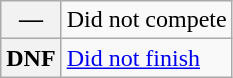<table class="wikitable">
<tr>
<th scope="row">—</th>
<td>Did not compete</td>
</tr>
<tr>
<th scope="row">DNF</th>
<td><a href='#'>Did not finish</a></td>
</tr>
</table>
